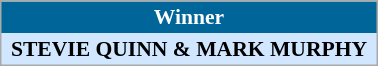<table align=center cellpadding="2" cellspacing="0" style="background: #f9f9f9; border: 1px #aaa solid; border-collapse: collapse; font-size: 90%;" width=20%>
<tr align=center bgcolor=#006699 style="color:white;">
<th width=100%><strong>Winner</strong></th>
</tr>
<tr align=center bgcolor=#D0E7FF>
<td align=center><strong>STEVIE QUINN & MARK MURPHY</strong> </td>
</tr>
</table>
